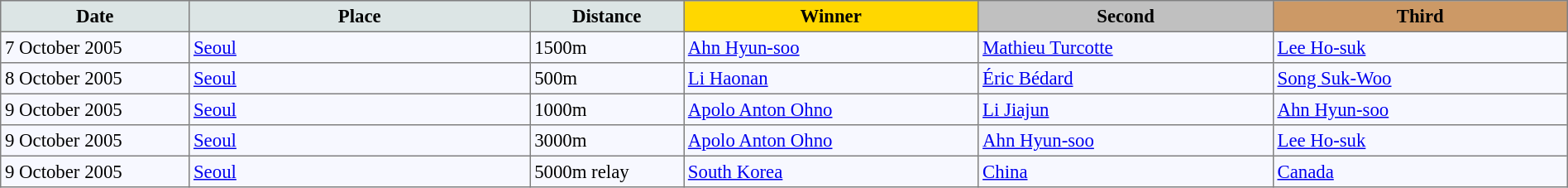<table bgcolor="#f7f8ff" cellpadding="3" cellspacing="0" border="1" style="font-size: 95%; border: gray solid 1px; border-collapse: collapse;">
<tr bgcolor="#CCCCCC">
<td align="center" bgcolor="#DCE5E5" width="150"><strong>Date</strong></td>
<td align="center" bgcolor="#DCE5E5" width="280"><strong>Place</strong></td>
<td align="center" bgcolor="#DCE5E5" width="120"><strong>Distance</strong></td>
<td align="center" bgcolor="gold" width="240"><strong>Winner</strong></td>
<td align="center" bgcolor="silver" width="240"><strong>Second</strong></td>
<td align="center" bgcolor="CC9966" width="240"><strong>Third</strong></td>
</tr>
<tr align="left">
<td>7 October 2005</td>
<td> <a href='#'>Seoul</a></td>
<td>1500m</td>
<td> <a href='#'>Ahn Hyun-soo</a></td>
<td> <a href='#'>Mathieu Turcotte</a></td>
<td> <a href='#'>Lee Ho-suk</a></td>
</tr>
<tr align="left">
<td>8 October 2005</td>
<td> <a href='#'>Seoul</a></td>
<td>500m</td>
<td> <a href='#'>Li Haonan</a></td>
<td> <a href='#'>Éric Bédard</a></td>
<td> <a href='#'>Song Suk-Woo</a></td>
</tr>
<tr align="left">
<td>9 October 2005</td>
<td> <a href='#'>Seoul</a></td>
<td>1000m</td>
<td> <a href='#'>Apolo Anton Ohno</a></td>
<td> <a href='#'>Li Jiajun</a></td>
<td> <a href='#'>Ahn Hyun-soo</a></td>
</tr>
<tr align="left">
<td>9 October 2005</td>
<td> <a href='#'>Seoul</a></td>
<td>3000m</td>
<td> <a href='#'>Apolo Anton Ohno</a></td>
<td> <a href='#'>Ahn Hyun-soo</a></td>
<td> <a href='#'>Lee Ho-suk</a></td>
</tr>
<tr align="left">
<td>9 October 2005</td>
<td> <a href='#'>Seoul</a></td>
<td>5000m relay</td>
<td> <a href='#'>South Korea</a></td>
<td> <a href='#'>China</a></td>
<td> <a href='#'>Canada</a></td>
</tr>
</table>
